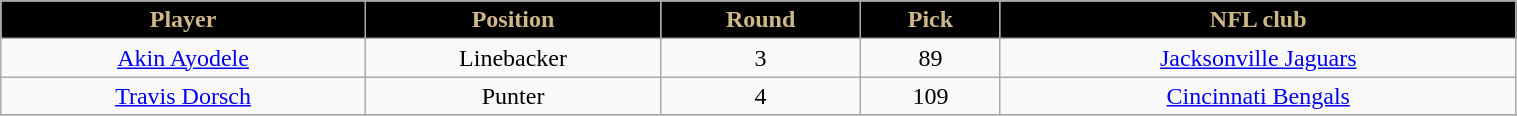<table class="wikitable" width="80%">
<tr align="center"  style="background:#000000;color:#CEB888;">
<td><strong>Player</strong></td>
<td><strong>Position</strong></td>
<td><strong>Round</strong></td>
<td><strong>Pick</strong></td>
<td><strong>NFL club</strong></td>
</tr>
<tr align="center" bgcolor="">
<td><a href='#'>Akin Ayodele</a></td>
<td>Linebacker</td>
<td>3</td>
<td>89</td>
<td><a href='#'>Jacksonville Jaguars</a></td>
</tr>
<tr align="center" bgcolor="">
<td><a href='#'>Travis Dorsch</a></td>
<td>Punter</td>
<td>4</td>
<td>109</td>
<td><a href='#'>Cincinnati Bengals</a></td>
</tr>
<tr align="center" bgcolor="">
</tr>
</table>
